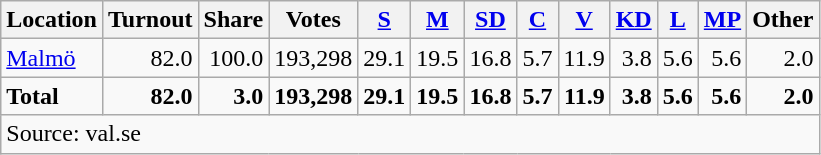<table class="wikitable sortable" style=text-align:right>
<tr>
<th>Location</th>
<th>Turnout</th>
<th>Share</th>
<th>Votes</th>
<th><a href='#'>S</a></th>
<th><a href='#'>M</a></th>
<th><a href='#'>SD</a></th>
<th><a href='#'>C</a></th>
<th><a href='#'>V</a></th>
<th><a href='#'>KD</a></th>
<th><a href='#'>L</a></th>
<th><a href='#'>MP</a></th>
<th>Other</th>
</tr>
<tr>
<td align=left><a href='#'>Malmö</a></td>
<td>82.0</td>
<td>100.0</td>
<td>193,298</td>
<td>29.1</td>
<td>19.5</td>
<td>16.8</td>
<td>5.7</td>
<td>11.9</td>
<td>3.8</td>
<td>5.6</td>
<td>5.6</td>
<td>2.0</td>
</tr>
<tr>
<td align=left><strong>Total</strong></td>
<td><strong>82.0</strong></td>
<td><strong>3.0</strong></td>
<td><strong>193,298</strong></td>
<td><strong>29.1</strong></td>
<td><strong>19.5</strong></td>
<td><strong>16.8</strong></td>
<td><strong>5.7</strong></td>
<td><strong>11.9</strong></td>
<td><strong>3.8</strong></td>
<td><strong>5.6</strong></td>
<td><strong>5.6</strong></td>
<td><strong>2.0</strong></td>
</tr>
<tr>
<td align=left colspan=13>Source: val.se</td>
</tr>
</table>
